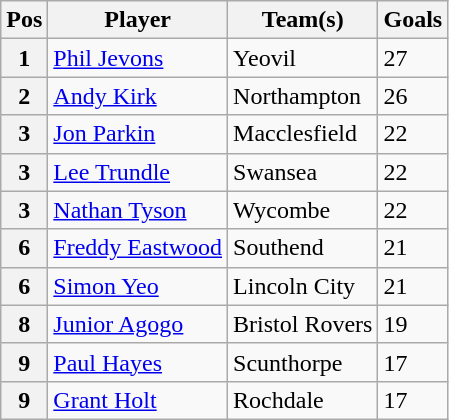<table class="wikitable">
<tr>
<th>Pos</th>
<th>Player</th>
<th>Team(s)</th>
<th>Goals</th>
</tr>
<tr>
<th>1</th>
<td><a href='#'>Phil Jevons</a></td>
<td>Yeovil</td>
<td>27</td>
</tr>
<tr>
<th>2</th>
<td><a href='#'>Andy Kirk</a></td>
<td>Northampton</td>
<td>26</td>
</tr>
<tr>
<th>3</th>
<td><a href='#'>Jon Parkin</a></td>
<td>Macclesfield</td>
<td>22</td>
</tr>
<tr>
<th>3</th>
<td><a href='#'>Lee Trundle</a></td>
<td>Swansea</td>
<td>22</td>
</tr>
<tr>
<th>3</th>
<td><a href='#'>Nathan Tyson</a></td>
<td>Wycombe</td>
<td>22</td>
</tr>
<tr>
<th>6</th>
<td><a href='#'>Freddy Eastwood</a></td>
<td>Southend</td>
<td>21</td>
</tr>
<tr>
<th>6</th>
<td><a href='#'>Simon Yeo</a></td>
<td>Lincoln City</td>
<td>21</td>
</tr>
<tr>
<th>8</th>
<td><a href='#'>Junior Agogo</a></td>
<td>Bristol Rovers</td>
<td>19</td>
</tr>
<tr>
<th>9</th>
<td><a href='#'>Paul Hayes</a></td>
<td>Scunthorpe</td>
<td>17</td>
</tr>
<tr>
<th>9</th>
<td><a href='#'>Grant Holt</a></td>
<td>Rochdale</td>
<td>17</td>
</tr>
</table>
